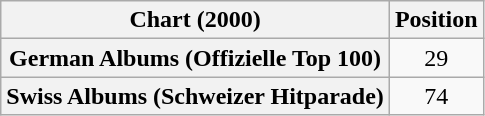<table class="wikitable sortable plainrowheaders" style="text-align:center;">
<tr>
<th scope="col">Chart (2000)</th>
<th scope="col">Position</th>
</tr>
<tr>
<th scope="row">German Albums (Offizielle Top 100)</th>
<td>29</td>
</tr>
<tr>
<th scope="row">Swiss Albums (Schweizer Hitparade)</th>
<td>74</td>
</tr>
</table>
